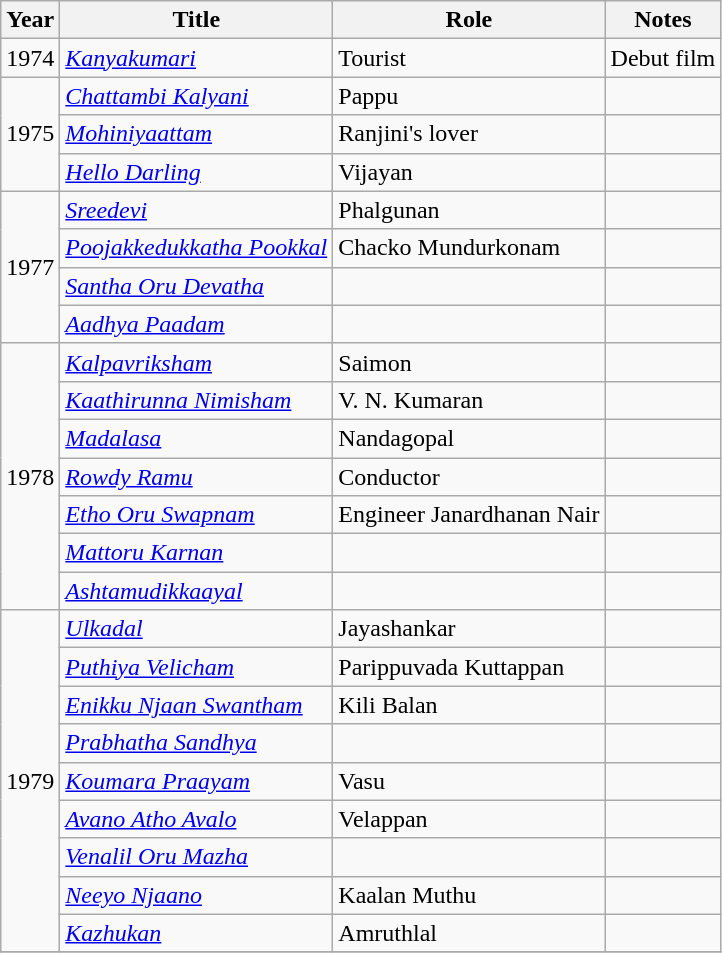<table class="wikitable sortable">
<tr>
<th>Year</th>
<th>Title</th>
<th>Role</th>
<th class="unsortable">Notes</th>
</tr>
<tr>
<td>1974</td>
<td><em><a href='#'>Kanyakumari</a></em></td>
<td>Tourist</td>
<td>Debut film</td>
</tr>
<tr>
<td rowspan=3>1975</td>
<td><em><a href='#'>Chattambi Kalyani</a></em></td>
<td>Pappu</td>
<td></td>
</tr>
<tr>
<td><em><a href='#'>Mohiniyaattam</a></em></td>
<td>Ranjini's lover</td>
<td></td>
</tr>
<tr>
<td><em><a href='#'>Hello Darling</a></em></td>
<td>Vijayan</td>
<td></td>
</tr>
<tr>
<td rowspan=4>1977</td>
<td><em><a href='#'>Sreedevi</a></em></td>
<td>Phalgunan</td>
<td></td>
</tr>
<tr>
<td><em> <a href='#'>Poojakkedukkatha Pookkal</a></em></td>
<td>Chacko Mundurkonam</td>
<td></td>
</tr>
<tr>
<td><em><a href='#'>Santha Oru Devatha</a></em></td>
<td></td>
<td></td>
</tr>
<tr>
<td><em><a href='#'>Aadhya Paadam</a></em></td>
<td></td>
<td></td>
</tr>
<tr>
<td rowspan=7>1978</td>
<td><em><a href='#'>Kalpavriksham</a></em></td>
<td>Saimon</td>
<td></td>
</tr>
<tr>
<td><em><a href='#'>Kaathirunna Nimisham</a></em></td>
<td>V. N. Kumaran</td>
<td></td>
</tr>
<tr>
<td><em><a href='#'>Madalasa</a></em></td>
<td>Nandagopal</td>
<td></td>
</tr>
<tr>
<td><em><a href='#'>Rowdy Ramu</a></em></td>
<td>Conductor</td>
<td></td>
</tr>
<tr>
<td><em><a href='#'>Etho Oru Swapnam</a></em></td>
<td>Engineer Janardhanan Nair</td>
<td></td>
</tr>
<tr>
<td><em><a href='#'>Mattoru Karnan</a></em></td>
<td></td>
<td></td>
</tr>
<tr>
<td><em><a href='#'>Ashtamudikkaayal</a></em></td>
<td></td>
<td></td>
</tr>
<tr>
<td rowspan=9>1979</td>
<td><em><a href='#'>Ulkadal</a></em></td>
<td>Jayashankar</td>
<td></td>
</tr>
<tr>
<td><em><a href='#'>Puthiya Velicham</a></em></td>
<td>Parippuvada Kuttappan</td>
<td></td>
</tr>
<tr>
<td><em><a href='#'>Enikku Njaan Swantham</a></em></td>
<td>Kili Balan</td>
<td></td>
</tr>
<tr>
<td><em><a href='#'>Prabhatha Sandhya</a></em></td>
<td></td>
<td></td>
</tr>
<tr>
<td><em><a href='#'>Koumara Praayam</a></em></td>
<td>Vasu</td>
<td></td>
</tr>
<tr>
<td><em><a href='#'>Avano Atho Avalo</a></em></td>
<td>Velappan</td>
<td></td>
</tr>
<tr>
<td><em><a href='#'>Venalil Oru Mazha</a></em></td>
<td></td>
<td></td>
</tr>
<tr>
<td><em><a href='#'>Neeyo Njaano</a></em></td>
<td>Kaalan Muthu</td>
<td></td>
</tr>
<tr>
<td><em><a href='#'>Kazhukan</a></em></td>
<td>Amruthlal</td>
<td></td>
</tr>
<tr>
</tr>
</table>
